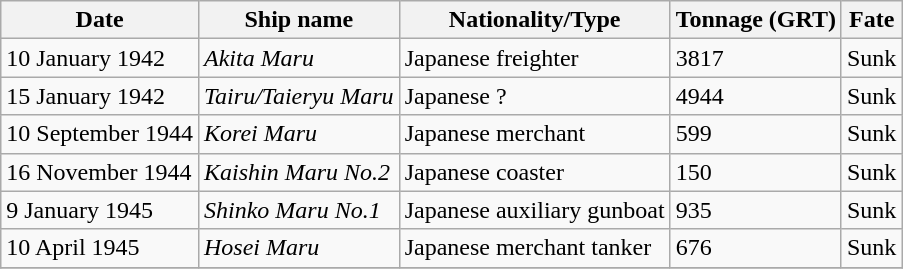<table class="wikitable">
<tr>
<th>Date</th>
<th>Ship name</th>
<th>Nationality/Type</th>
<th>Tonnage (GRT)</th>
<th>Fate</th>
</tr>
<tr>
<td>10 January 1942</td>
<td><em>Akita Maru</em></td>
<td>Japanese freighter</td>
<td>3817</td>
<td>Sunk</td>
</tr>
<tr>
<td>15 January 1942</td>
<td><em>Tairu/Taieryu Maru</em></td>
<td>Japanese ?</td>
<td>4944</td>
<td>Sunk</td>
</tr>
<tr>
<td>10 September 1944</td>
<td><em>Korei Maru</em></td>
<td>Japanese merchant</td>
<td>599</td>
<td>Sunk</td>
</tr>
<tr>
<td>16 November 1944</td>
<td><em>Kaishin Maru No.2</em></td>
<td>Japanese coaster</td>
<td>150</td>
<td>Sunk</td>
</tr>
<tr>
<td>9 January 1945</td>
<td><em>Shinko Maru No.1</em></td>
<td>Japanese auxiliary gunboat</td>
<td>935</td>
<td>Sunk</td>
</tr>
<tr>
<td>10 April 1945</td>
<td><em>Hosei Maru</em></td>
<td>Japanese merchant tanker</td>
<td>676</td>
<td>Sunk</td>
</tr>
<tr>
</tr>
</table>
